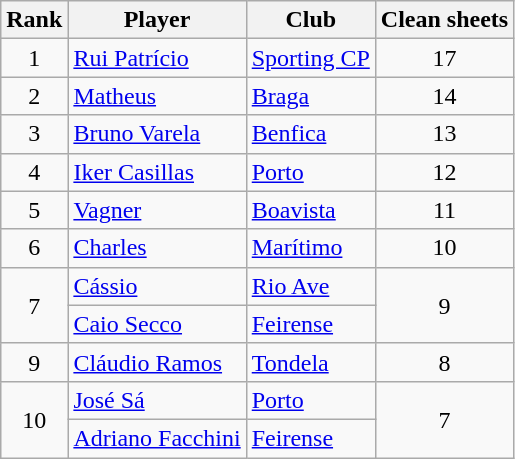<table class="wikitable" style="text-align:center;">
<tr>
<th>Rank</th>
<th>Player</th>
<th>Club</th>
<th>Clean sheets</th>
</tr>
<tr>
<td>1</td>
<td align=left> <a href='#'>Rui Patrício</a></td>
<td align=left><a href='#'>Sporting CP</a></td>
<td>17</td>
</tr>
<tr>
<td>2</td>
<td align=left> <a href='#'>Matheus</a></td>
<td align=left><a href='#'>Braga</a></td>
<td>14</td>
</tr>
<tr>
<td>3</td>
<td align=left> <a href='#'>Bruno Varela</a></td>
<td align=left><a href='#'>Benfica</a></td>
<td>13</td>
</tr>
<tr>
<td>4</td>
<td align=left> <a href='#'>Iker Casillas</a></td>
<td align=left><a href='#'>Porto</a></td>
<td>12</td>
</tr>
<tr>
<td>5</td>
<td align=left> <a href='#'>Vagner</a></td>
<td align=left><a href='#'>Boavista</a></td>
<td>11</td>
</tr>
<tr>
<td>6</td>
<td align=left> <a href='#'>Charles</a></td>
<td align=left><a href='#'>Marítimo</a></td>
<td>10</td>
</tr>
<tr>
<td rowspan=2>7</td>
<td align=left> <a href='#'>Cássio</a></td>
<td align=left><a href='#'>Rio Ave</a></td>
<td rowspan=2>9</td>
</tr>
<tr>
<td align=left> <a href='#'>Caio Secco</a></td>
<td align=left><a href='#'>Feirense</a></td>
</tr>
<tr>
<td>9</td>
<td align=left> <a href='#'>Cláudio Ramos</a></td>
<td align=left><a href='#'>Tondela</a></td>
<td>8</td>
</tr>
<tr>
<td rowspan=2>10</td>
<td align=left> <a href='#'>José Sá</a></td>
<td align=left><a href='#'>Porto</a></td>
<td rowspan=2>7</td>
</tr>
<tr>
<td align=left> <a href='#'>Adriano Facchini</a></td>
<td align=left><a href='#'>Feirense</a></td>
</tr>
</table>
